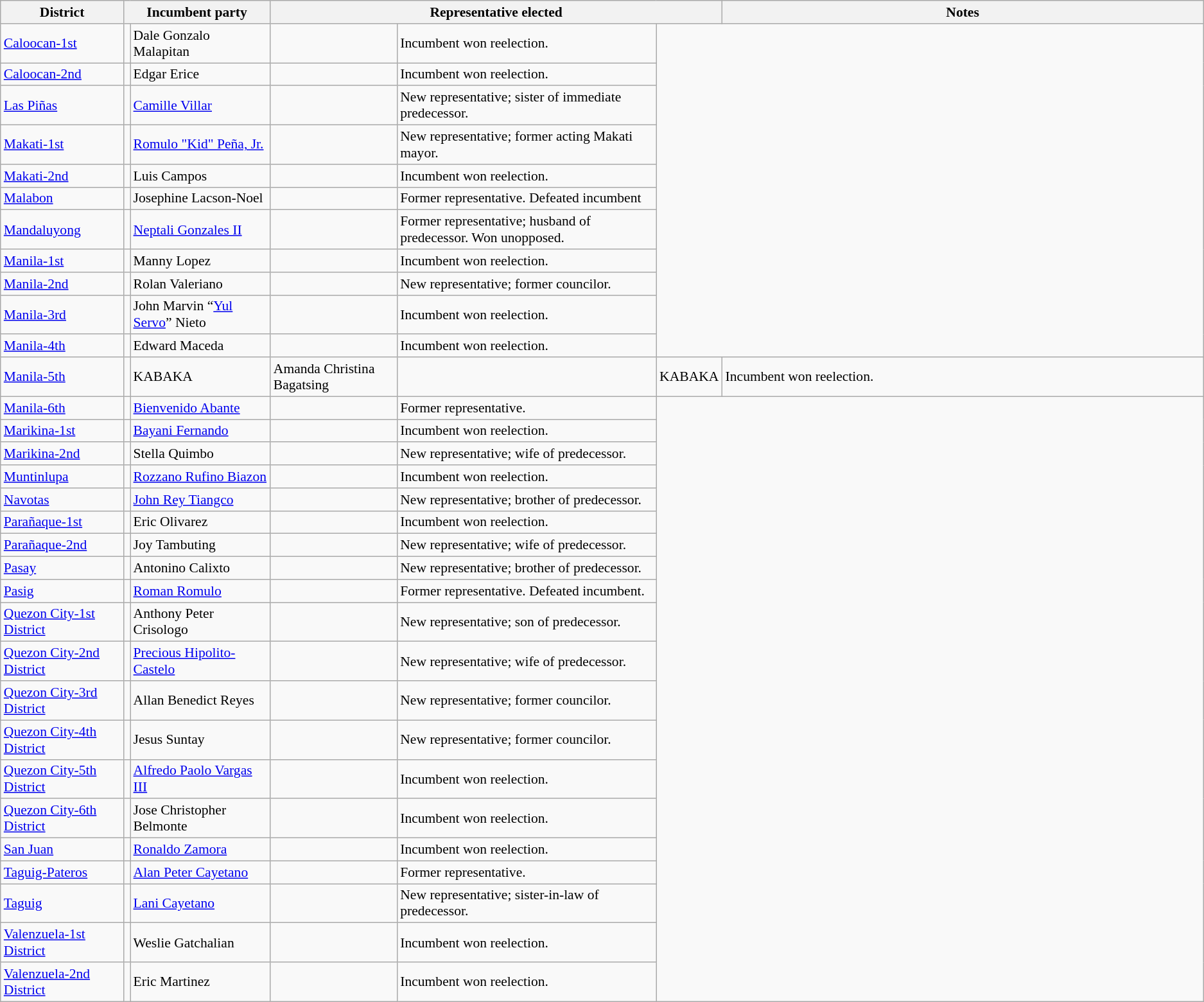<table class=wikitable style="font-size:90%;">
<tr>
<th>District</th>
<th colspan=2>Incumbent party</th>
<th colspan=3>Representative elected</th>
<th width=40%>Notes</th>
</tr>
<tr>
<td><a href='#'>Caloocan-1st</a></td>
<td></td>
<td>Dale Gonzalo Malapitan</td>
<td></td>
<td>Incumbent won reelection.</td>
</tr>
<tr>
<td><a href='#'>Caloocan-2nd</a></td>
<td></td>
<td>Edgar Erice</td>
<td></td>
<td>Incumbent won reelection.</td>
</tr>
<tr>
<td><a href='#'>Las Piñas</a></td>
<td></td>
<td><a href='#'>Camille Villar</a></td>
<td></td>
<td>New representative; sister of immediate predecessor.</td>
</tr>
<tr>
<td><a href='#'>Makati-1st</a></td>
<td></td>
<td><a href='#'>Romulo "Kid" Peña, Jr.</a></td>
<td></td>
<td>New representative; former acting Makati mayor.</td>
</tr>
<tr>
<td><a href='#'>Makati-2nd</a></td>
<td></td>
<td>Luis Campos</td>
<td></td>
<td>Incumbent won reelection.</td>
</tr>
<tr>
<td><a href='#'>Malabon</a></td>
<td></td>
<td>Josephine Lacson-Noel</td>
<td></td>
<td>Former representative. Defeated incumbent</td>
</tr>
<tr>
<td><a href='#'>Mandaluyong</a></td>
<td></td>
<td><a href='#'>Neptali Gonzales II</a></td>
<td></td>
<td>Former representative; husband of predecessor. Won unopposed.</td>
</tr>
<tr>
<td><a href='#'>Manila-1st</a></td>
<td></td>
<td>Manny Lopez</td>
<td></td>
<td>Incumbent won reelection.</td>
</tr>
<tr>
<td><a href='#'>Manila-2nd</a></td>
<td></td>
<td>Rolan Valeriano</td>
<td></td>
<td>New representative; former councilor.</td>
</tr>
<tr>
<td><a href='#'>Manila-3rd</a></td>
<td></td>
<td>John Marvin “<a href='#'>Yul Servo</a>” Nieto</td>
<td></td>
<td>Incumbent won reelection.</td>
</tr>
<tr>
<td><a href='#'>Manila-4th</a></td>
<td></td>
<td>Edward Maceda</td>
<td></td>
<td>Incumbent won reelection.</td>
</tr>
<tr>
<td><a href='#'>Manila-5th</a></td>
<td></td>
<td align=left>KABAKA</td>
<td>Amanda Christina Bagatsing</td>
<td></td>
<td align=left>KABAKA</td>
<td>Incumbent won reelection.</td>
</tr>
<tr>
<td><a href='#'>Manila-6th</a></td>
<td></td>
<td><a href='#'>Bienvenido Abante</a></td>
<td></td>
<td>Former representative.</td>
</tr>
<tr>
<td><a href='#'>Marikina-1st</a></td>
<td></td>
<td><a href='#'>Bayani Fernando</a></td>
<td></td>
<td>Incumbent won reelection.</td>
</tr>
<tr>
<td><a href='#'>Marikina-2nd</a></td>
<td></td>
<td>Stella Quimbo</td>
<td></td>
<td>New representative; wife of predecessor.</td>
</tr>
<tr>
<td><a href='#'>Muntinlupa</a></td>
<td></td>
<td><a href='#'>Rozzano Rufino Biazon</a></td>
<td></td>
<td>Incumbent won reelection.</td>
</tr>
<tr>
<td><a href='#'>Navotas</a></td>
<td></td>
<td><a href='#'>John Rey Tiangco</a></td>
<td></td>
<td>New representative; brother of predecessor.</td>
</tr>
<tr>
<td><a href='#'>Parañaque-1st</a></td>
<td></td>
<td>Eric Olivarez</td>
<td></td>
<td>Incumbent won reelection.</td>
</tr>
<tr>
<td><a href='#'>Parañaque-2nd</a></td>
<td></td>
<td>Joy Tambuting</td>
<td></td>
<td>New representative; wife of predecessor.</td>
</tr>
<tr>
<td><a href='#'>Pasay</a></td>
<td></td>
<td>Antonino Calixto</td>
<td></td>
<td>New representative; brother of predecessor.</td>
</tr>
<tr>
<td><a href='#'>Pasig</a></td>
<td></td>
<td><a href='#'>Roman Romulo</a></td>
<td></td>
<td>Former representative. Defeated incumbent.</td>
</tr>
<tr>
<td><a href='#'>Quezon City-1st District</a></td>
<td></td>
<td>Anthony Peter Crisologo</td>
<td></td>
<td>New representative; son of predecessor.</td>
</tr>
<tr>
<td><a href='#'>Quezon City-2nd District</a></td>
<td></td>
<td><a href='#'>Precious Hipolito-Castelo</a></td>
<td></td>
<td>New representative; wife of predecessor.</td>
</tr>
<tr>
<td><a href='#'>Quezon City-3rd District</a></td>
<td></td>
<td>Allan Benedict Reyes</td>
<td></td>
<td>New representative; former councilor.</td>
</tr>
<tr>
<td><a href='#'>Quezon City-4th District</a></td>
<td></td>
<td>Jesus Suntay</td>
<td></td>
<td>New representative; former councilor.</td>
</tr>
<tr>
<td><a href='#'>Quezon City-5th District</a></td>
<td></td>
<td><a href='#'>Alfredo Paolo Vargas III</a></td>
<td></td>
<td>Incumbent won reelection.</td>
</tr>
<tr>
<td><a href='#'>Quezon City-6th District</a></td>
<td></td>
<td>Jose Christopher Belmonte</td>
<td></td>
<td>Incumbent won reelection.</td>
</tr>
<tr>
<td><a href='#'>San Juan</a></td>
<td></td>
<td><a href='#'>Ronaldo Zamora</a></td>
<td></td>
<td>Incumbent won reelection.</td>
</tr>
<tr>
<td><a href='#'>Taguig-Pateros</a></td>
<td></td>
<td><a href='#'>Alan Peter Cayetano</a></td>
<td></td>
<td>Former representative.</td>
</tr>
<tr>
<td><a href='#'>Taguig</a></td>
<td></td>
<td><a href='#'>Lani Cayetano</a></td>
<td></td>
<td>New representative; sister-in-law of predecessor.</td>
</tr>
<tr>
<td><a href='#'>Valenzuela-1st District</a></td>
<td></td>
<td>Weslie Gatchalian</td>
<td></td>
<td>Incumbent won reelection.</td>
</tr>
<tr>
<td><a href='#'>Valenzuela-2nd District</a></td>
<td></td>
<td>Eric Martinez</td>
<td></td>
<td>Incumbent won reelection.</td>
</tr>
</table>
